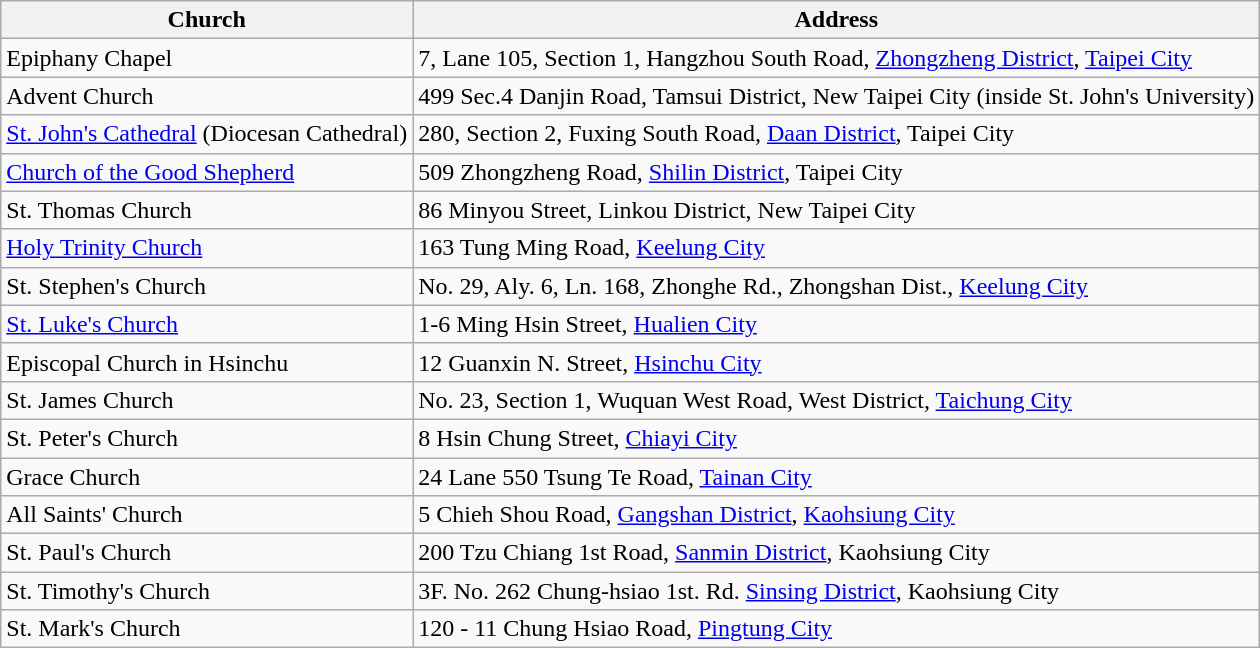<table class="wikitable">
<tr>
<th>Church</th>
<th>Address</th>
</tr>
<tr>
<td>Epiphany Chapel</td>
<td>7, Lane 105, Section 1, Hangzhou South Road, <a href='#'>Zhongzheng District</a>, <a href='#'>Taipei City</a></td>
</tr>
<tr>
<td>Advent Church</td>
<td>499 Sec.4 Danjin Road, Tamsui District, New Taipei City (inside St. John's University)</td>
</tr>
<tr>
<td><a href='#'>St. John's Cathedral</a> (Diocesan Cathedral)</td>
<td>280, Section 2, Fuxing South Road, <a href='#'>Daan District</a>, Taipei City</td>
</tr>
<tr>
<td><a href='#'>Church of the Good Shepherd</a></td>
<td>509 Zhongzheng Road, <a href='#'>Shilin District</a>, Taipei City</td>
</tr>
<tr>
<td>St. Thomas Church</td>
<td>86 Minyou Street, Linkou District, New Taipei City</td>
</tr>
<tr>
<td><a href='#'>Holy Trinity Church</a></td>
<td>163 Tung Ming Road, <a href='#'>Keelung City</a></td>
</tr>
<tr>
<td>St. Stephen's Church</td>
<td>No. 29, Aly. 6, Ln. 168, Zhonghe Rd., Zhongshan Dist., <a href='#'>Keelung City</a></td>
</tr>
<tr>
<td><a href='#'>St. Luke's Church</a></td>
<td>1-6 Ming Hsin Street, <a href='#'>Hualien City</a></td>
</tr>
<tr>
<td>Episcopal Church in Hsinchu</td>
<td>12 Guanxin N. Street, <a href='#'>Hsinchu City</a></td>
</tr>
<tr>
<td>St. James Church</td>
<td>No. 23, Section 1, Wuquan West Road, West District, <a href='#'>Taichung City</a></td>
</tr>
<tr>
<td>St. Peter's Church</td>
<td>8 Hsin Chung Street, <a href='#'>Chiayi City</a></td>
</tr>
<tr>
<td>Grace Church</td>
<td>24 Lane 550 Tsung Te Road, <a href='#'>Tainan City</a></td>
</tr>
<tr>
<td>All Saints' Church</td>
<td>5 Chieh Shou Road, <a href='#'>Gangshan District</a>, <a href='#'>Kaohsiung City</a></td>
</tr>
<tr>
<td>St. Paul's Church</td>
<td>200 Tzu Chiang 1st Road, <a href='#'>Sanmin District</a>, Kaohsiung City</td>
</tr>
<tr>
<td>St. Timothy's Church</td>
<td>3F. No. 262 Chung-hsiao 1st. Rd. <a href='#'>Sinsing District</a>, Kaohsiung City</td>
</tr>
<tr>
<td>St. Mark's Church</td>
<td>120 - 11 Chung Hsiao Road, <a href='#'>Pingtung City</a></td>
</tr>
</table>
